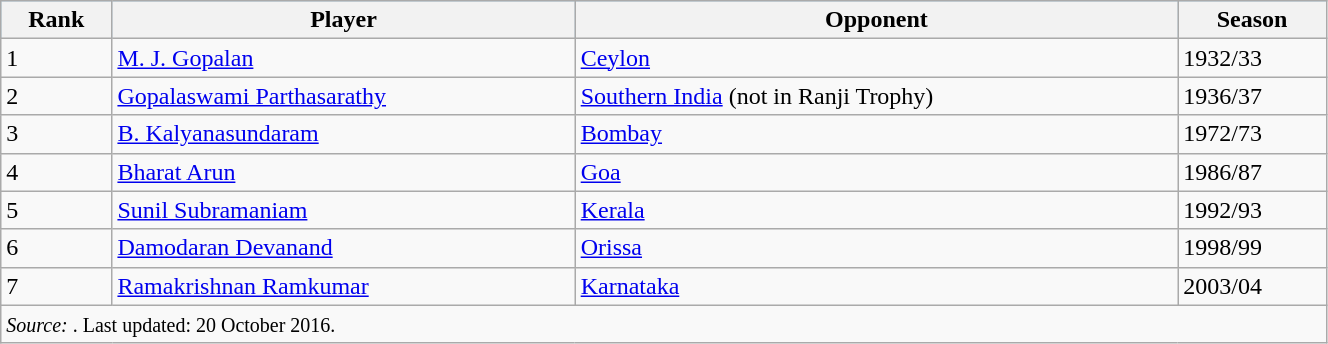<table class="wikitable" width=70%>
<tr bgcolor=#87cefa>
<th>Rank</th>
<th>Player</th>
<th>Opponent</th>
<th>Season</th>
</tr>
<tr>
<td>1</td>
<td><a href='#'>M. J. Gopalan</a></td>
<td><a href='#'>Ceylon</a></td>
<td>1932/33</td>
</tr>
<tr>
<td>2</td>
<td><a href='#'>Gopalaswami Parthasarathy</a></td>
<td><a href='#'>Southern India</a> (not in Ranji Trophy)</td>
<td>1936/37</td>
</tr>
<tr>
<td>3</td>
<td><a href='#'>B. Kalyanasundaram</a></td>
<td><a href='#'>Bombay</a></td>
<td>1972/73</td>
</tr>
<tr>
<td>4</td>
<td><a href='#'>Bharat Arun</a></td>
<td><a href='#'>Goa</a></td>
<td>1986/87</td>
</tr>
<tr>
<td>5</td>
<td><a href='#'>Sunil Subramaniam</a></td>
<td><a href='#'>Kerala</a></td>
<td>1992/93</td>
</tr>
<tr>
<td>6</td>
<td><a href='#'>Damodaran Devanand</a></td>
<td><a href='#'>Orissa</a></td>
<td>1998/99</td>
</tr>
<tr>
<td>7</td>
<td><a href='#'>Ramakrishnan Ramkumar</a></td>
<td><a href='#'>Karnataka</a></td>
<td>2003/04</td>
</tr>
<tr>
<td colspan=4><small><em>Source: </em>. Last updated: 20 October 2016.</small></td>
</tr>
</table>
